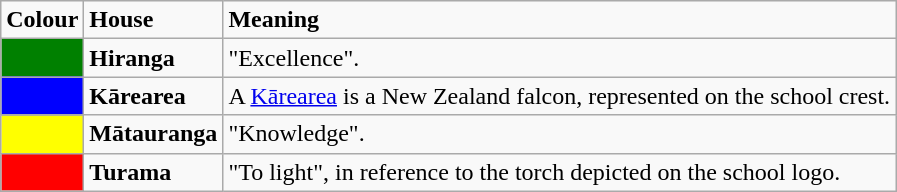<table class=wikitable>
<tr>
<td><strong>Colour</strong></td>
<td><strong>House</strong></td>
<td><strong>Meaning</strong></td>
</tr>
<tr>
<td style="background:Green;"></td>
<td><strong>Hiranga</strong></td>
<td>"Excellence".</td>
</tr>
<tr>
<td style="background:Blue;"></td>
<td><strong>Kārearea</strong></td>
<td>A <a href='#'>Kārearea</a> is a New Zealand falcon, represented on the school crest.</td>
</tr>
<tr>
<td style="background:Yellow;"></td>
<td><strong>Mātauranga</strong></td>
<td>"Knowledge".</td>
</tr>
<tr>
<td style="background:Red;"></td>
<td><strong>Turama</strong></td>
<td>"To light", in reference to the torch depicted on the school logo.</td>
</tr>
</table>
